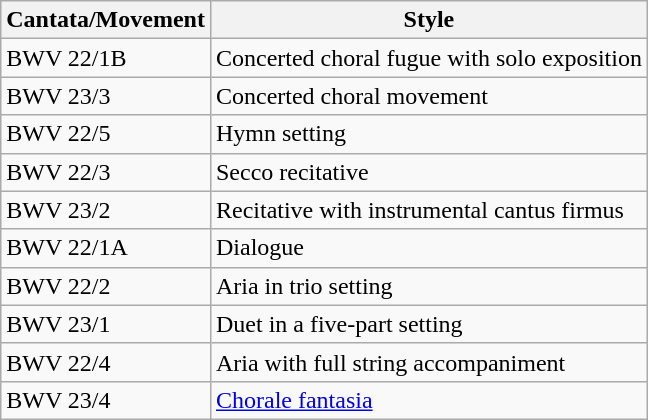<table class="wikitable sortable plainrowheaders" style="text-align: left; margin-right: 0;">
<tr>
<th scope="col">Cantata/Movement</th>
<th scope="col">Style</th>
</tr>
<tr>
<td>BWV 22/1B</td>
<td>Concerted choral fugue with solo exposition</td>
</tr>
<tr>
<td>BWV 23/3</td>
<td>Concerted choral movement</td>
</tr>
<tr>
<td>BWV 22/5</td>
<td>Hymn setting</td>
</tr>
<tr>
<td>BWV 22/3</td>
<td>Secco recitative</td>
</tr>
<tr>
<td>BWV 23/2</td>
<td>Recitative with instrumental cantus firmus</td>
</tr>
<tr>
<td>BWV 22/1A</td>
<td>Dialogue</td>
</tr>
<tr>
<td>BWV 22/2</td>
<td>Aria in trio setting</td>
</tr>
<tr>
<td>BWV 23/1</td>
<td>Duet in a five-part setting</td>
</tr>
<tr>
<td>BWV 22/4</td>
<td>Aria with full string accompaniment</td>
</tr>
<tr>
<td>BWV 23/4</td>
<td><a href='#'>Chorale fantasia</a></td>
</tr>
</table>
